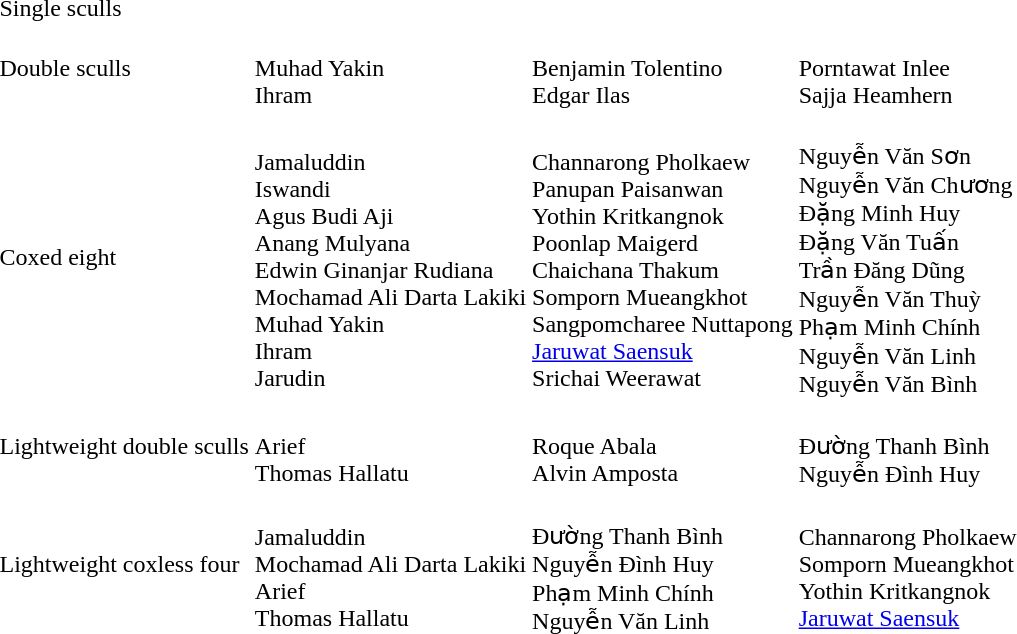<table>
<tr>
<td>Single sculls</td>
<td></td>
<td></td>
<td></td>
</tr>
<tr>
<td>Double sculls</td>
<td><br>Muhad Yakin<br>Ihram</td>
<td><br>Benjamin Tolentino<br>Edgar Ilas</td>
<td><br>Porntawat Inlee<br>Sajja Heamhern</td>
</tr>
<tr>
<td>Coxed eight</td>
<td nowrap><br>Jamaluddin<br>Iswandi<br>Agus Budi Aji<br>Anang Mulyana<br>Edwin Ginanjar Rudiana<br>Mochamad Ali Darta Lakiki<br>Muhad Yakin<br>Ihram<br>Jarudin</td>
<td nowrap><br>Channarong Pholkaew<br>Panupan Paisanwan<br>Yothin Kritkangnok<br>Poonlap Maigerd<br>Chaichana Thakum<br>Somporn Mueangkhot<br>Sangpomcharee Nuttapong<br><a href='#'>Jaruwat Saensuk</a><br>Srichai Weerawat</td>
<td><br>Nguyễn Văn Sơn<br>Nguyễn Văn Chương<br>Đặng Minh Huy<br>Đặng Văn Tuấn<br>Trần Đăng Dũng<br>Nguyễn Văn Thuỳ<br>Phạm Minh Chính<br>Nguyễn Văn Linh<br>Nguyễn Văn Bình</td>
</tr>
<tr>
<td>Lightweight double sculls</td>
<td><br>Arief<br>Thomas Hallatu</td>
<td><br>Roque Abala<br>Alvin Amposta</td>
<td><br>Đường Thanh Bình<br>Nguyễn Đình Huy</td>
</tr>
<tr>
<td>Lightweight coxless four</td>
<td><br>Jamaluddin<br>Mochamad Ali Darta Lakiki<br>Arief<br>Thomas Hallatu</td>
<td><br>Đường Thanh Bình<br>Nguyễn Đình Huy<br>Phạm Minh Chính<br>Nguyễn Văn Linh</td>
<td nowrap><br>Channarong Pholkaew<br>Somporn Mueangkhot<br>Yothin Kritkangnok<br><a href='#'>Jaruwat Saensuk</a></td>
</tr>
</table>
